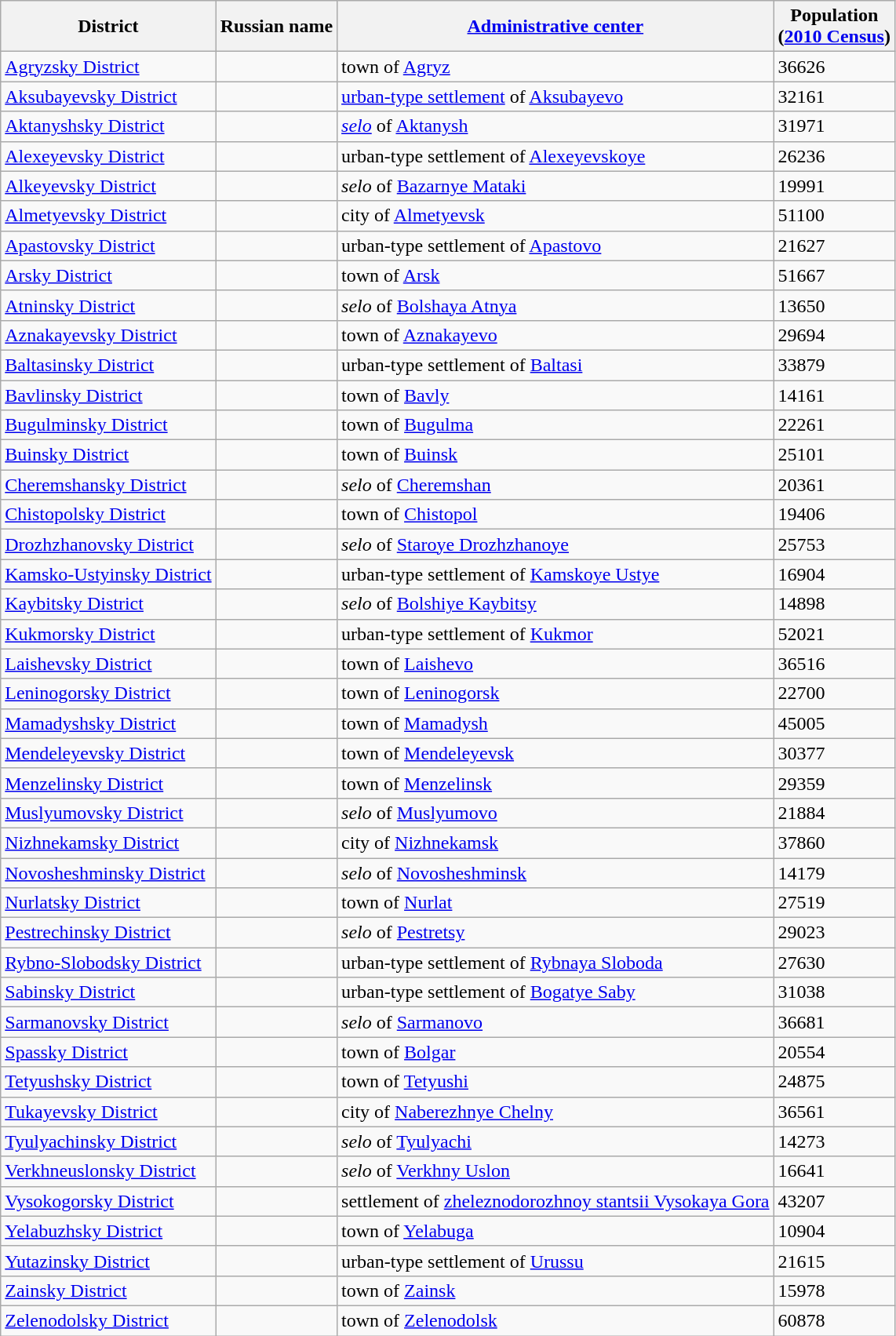<table class="wikitable sortable">
<tr>
<th>District</th>
<th>Russian name</th>
<th><a href='#'>Administrative center</a></th>
<th>Population<br>(<a href='#'>2010 Census</a>)</th>
</tr>
<tr>
<td><a href='#'>Agryzsky District</a></td>
<td></td>
<td>town of <a href='#'>Agryz</a></td>
<td>36626</td>
</tr>
<tr>
<td><a href='#'>Aksubayevsky District</a></td>
<td></td>
<td><a href='#'>urban-type settlement</a> of <a href='#'>Aksubayevo</a></td>
<td>32161</td>
</tr>
<tr>
<td><a href='#'>Aktanyshsky District</a></td>
<td></td>
<td><em><a href='#'>selo</a></em> of <a href='#'>Aktanysh</a></td>
<td>31971</td>
</tr>
<tr>
<td><a href='#'>Alexeyevsky District</a></td>
<td></td>
<td>urban-type settlement of <a href='#'>Alexeyevskoye</a></td>
<td>26236</td>
</tr>
<tr>
<td><a href='#'>Alkeyevsky District</a></td>
<td></td>
<td><em>selo</em> of <a href='#'>Bazarnye Mataki</a></td>
<td>19991</td>
</tr>
<tr>
<td><a href='#'>Almetyevsky District</a></td>
<td></td>
<td>city of <a href='#'>Almetyevsk</a></td>
<td>51100</td>
</tr>
<tr>
<td><a href='#'>Apastovsky District</a></td>
<td></td>
<td>urban-type settlement of <a href='#'>Apastovo</a></td>
<td>21627</td>
</tr>
<tr>
<td><a href='#'>Arsky District</a></td>
<td></td>
<td>town of <a href='#'>Arsk</a></td>
<td>51667</td>
</tr>
<tr>
<td><a href='#'>Atninsky District</a></td>
<td></td>
<td><em>selo</em> of <a href='#'>Bolshaya Atnya</a></td>
<td>13650</td>
</tr>
<tr>
<td><a href='#'>Aznakayevsky District</a></td>
<td></td>
<td>town of <a href='#'>Aznakayevo</a></td>
<td>29694</td>
</tr>
<tr>
<td><a href='#'>Baltasinsky District</a></td>
<td></td>
<td>urban-type settlement of <a href='#'>Baltasi</a></td>
<td>33879</td>
</tr>
<tr>
<td><a href='#'>Bavlinsky District</a></td>
<td></td>
<td>town of <a href='#'>Bavly</a></td>
<td>14161</td>
</tr>
<tr>
<td><a href='#'>Bugulminsky District</a></td>
<td></td>
<td>town of <a href='#'>Bugulma</a></td>
<td>22261</td>
</tr>
<tr>
<td><a href='#'>Buinsky District</a></td>
<td></td>
<td>town of <a href='#'>Buinsk</a></td>
<td>25101</td>
</tr>
<tr>
<td><a href='#'>Cheremshansky District</a></td>
<td></td>
<td><em>selo</em> of <a href='#'>Cheremshan</a></td>
<td>20361</td>
</tr>
<tr>
<td><a href='#'>Chistopolsky District</a></td>
<td></td>
<td>town of <a href='#'>Chistopol</a></td>
<td>19406</td>
</tr>
<tr>
<td><a href='#'>Drozhzhanovsky District</a></td>
<td></td>
<td><em>selo</em> of <a href='#'>Staroye Drozhzhanoye</a></td>
<td>25753</td>
</tr>
<tr>
<td><a href='#'>Kamsko-Ustyinsky District</a></td>
<td></td>
<td>urban-type settlement of <a href='#'>Kamskoye Ustye</a></td>
<td>16904</td>
</tr>
<tr>
<td><a href='#'>Kaybitsky District</a></td>
<td></td>
<td><em>selo</em> of <a href='#'>Bolshiye Kaybitsy</a></td>
<td>14898</td>
</tr>
<tr>
<td><a href='#'>Kukmorsky District</a></td>
<td></td>
<td>urban-type settlement of <a href='#'>Kukmor</a></td>
<td>52021</td>
</tr>
<tr>
<td><a href='#'>Laishevsky District</a></td>
<td></td>
<td>town of <a href='#'>Laishevo</a></td>
<td>36516</td>
</tr>
<tr>
<td><a href='#'>Leninogorsky District</a></td>
<td></td>
<td>town of <a href='#'>Leninogorsk</a></td>
<td>22700</td>
</tr>
<tr>
<td><a href='#'>Mamadyshsky District</a></td>
<td></td>
<td>town of <a href='#'>Mamadysh</a></td>
<td>45005</td>
</tr>
<tr>
<td><a href='#'>Mendeleyevsky District</a></td>
<td></td>
<td>town of <a href='#'>Mendeleyevsk</a></td>
<td>30377</td>
</tr>
<tr>
<td><a href='#'>Menzelinsky District</a></td>
<td></td>
<td>town of <a href='#'>Menzelinsk</a></td>
<td>29359</td>
</tr>
<tr>
<td><a href='#'>Muslyumovsky District</a></td>
<td></td>
<td><em>selo</em> of <a href='#'>Muslyumovo</a></td>
<td>21884</td>
</tr>
<tr>
<td><a href='#'>Nizhnekamsky District</a></td>
<td></td>
<td>city of <a href='#'>Nizhnekamsk</a></td>
<td>37860</td>
</tr>
<tr>
<td><a href='#'>Novosheshminsky District</a></td>
<td></td>
<td><em>selo</em> of <a href='#'>Novosheshminsk</a></td>
<td>14179</td>
</tr>
<tr>
<td><a href='#'>Nurlatsky District</a></td>
<td></td>
<td>town of <a href='#'>Nurlat</a></td>
<td>27519</td>
</tr>
<tr>
<td><a href='#'>Pestrechinsky District</a></td>
<td></td>
<td><em>selo</em> of <a href='#'>Pestretsy</a></td>
<td>29023</td>
</tr>
<tr>
<td><a href='#'>Rybno-Slobodsky District</a></td>
<td></td>
<td>urban-type settlement of <a href='#'>Rybnaya Sloboda</a></td>
<td>27630</td>
</tr>
<tr>
<td><a href='#'>Sabinsky District</a></td>
<td></td>
<td>urban-type settlement of <a href='#'>Bogatye Saby</a></td>
<td>31038</td>
</tr>
<tr>
<td><a href='#'>Sarmanovsky District</a></td>
<td></td>
<td><em>selo</em> of <a href='#'>Sarmanovo</a></td>
<td>36681</td>
</tr>
<tr>
<td><a href='#'>Spassky District</a></td>
<td></td>
<td>town of <a href='#'>Bolgar</a></td>
<td>20554</td>
</tr>
<tr>
<td><a href='#'>Tetyushsky District</a></td>
<td></td>
<td>town of <a href='#'>Tetyushi</a></td>
<td>24875</td>
</tr>
<tr>
<td><a href='#'>Tukayevsky District</a></td>
<td></td>
<td>city of <a href='#'>Naberezhnye Chelny</a></td>
<td>36561</td>
</tr>
<tr>
<td><a href='#'>Tyulyachinsky District</a></td>
<td></td>
<td><em>selo</em> of <a href='#'>Tyulyachi</a></td>
<td>14273</td>
</tr>
<tr>
<td><a href='#'>Verkhneuslonsky District</a></td>
<td></td>
<td><em>selo</em> of <a href='#'>Verkhny Uslon</a></td>
<td>16641</td>
</tr>
<tr>
<td><a href='#'>Vysokogorsky District</a></td>
<td></td>
<td>settlement of <a href='#'>zheleznodorozhnoy stantsii Vysokaya Gora</a></td>
<td>43207</td>
</tr>
<tr>
<td><a href='#'>Yelabuzhsky District</a></td>
<td></td>
<td>town of <a href='#'>Yelabuga</a></td>
<td>10904</td>
</tr>
<tr>
<td><a href='#'>Yutazinsky District</a></td>
<td></td>
<td>urban-type settlement of <a href='#'>Urussu</a></td>
<td>21615</td>
</tr>
<tr>
<td><a href='#'>Zainsky District</a></td>
<td></td>
<td>town of <a href='#'>Zainsk</a></td>
<td>15978</td>
</tr>
<tr>
<td><a href='#'>Zelenodolsky District</a></td>
<td></td>
<td>town of <a href='#'>Zelenodolsk</a></td>
<td>60878</td>
</tr>
</table>
